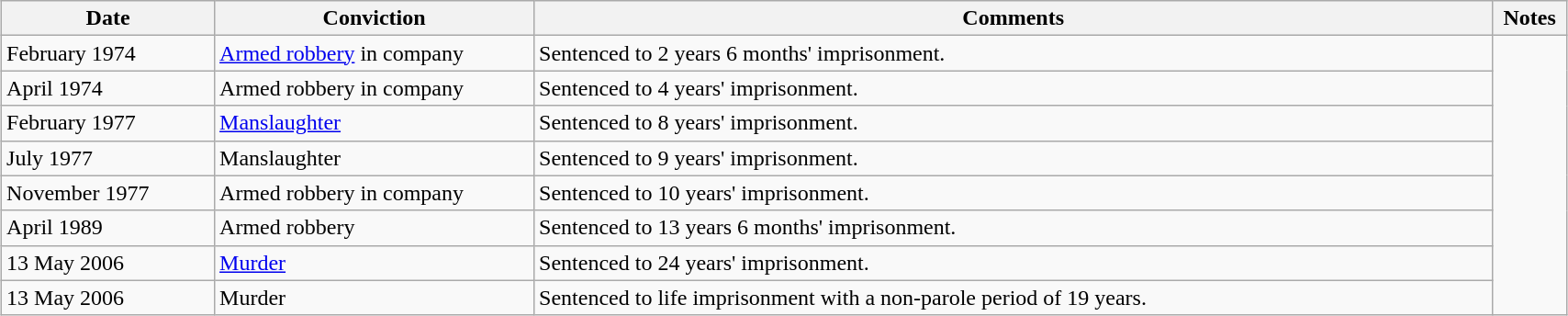<table class="wikitable" style="margin:1em auto; width:90%;">
<tr>
<th width="10%">Date</th>
<th width="15%">Conviction</th>
<th width="45%">Comments</th>
<th width="2%">Notes</th>
</tr>
<tr>
<td>February 1974</td>
<td><a href='#'>Armed robbery</a> in company</td>
<td>Sentenced to 2 years 6 months' imprisonment.</td>
<td rowspan=8></td>
</tr>
<tr>
<td>April 1974</td>
<td>Armed robbery in company</td>
<td>Sentenced to 4 years' imprisonment.</td>
</tr>
<tr>
<td>February 1977</td>
<td><a href='#'>Manslaughter</a></td>
<td>Sentenced to 8 years' imprisonment.</td>
</tr>
<tr>
<td>July 1977</td>
<td>Manslaughter</td>
<td>Sentenced to 9 years' imprisonment.</td>
</tr>
<tr>
<td>November 1977</td>
<td>Armed robbery in company</td>
<td>Sentenced to 10 years' imprisonment.</td>
</tr>
<tr>
<td>April 1989</td>
<td>Armed robbery</td>
<td>Sentenced to 13 years 6 months' imprisonment.</td>
</tr>
<tr>
<td>13 May 2006</td>
<td><a href='#'>Murder</a></td>
<td>Sentenced to 24 years' imprisonment.</td>
</tr>
<tr>
<td>13 May 2006</td>
<td>Murder</td>
<td>Sentenced to life imprisonment with a non-parole period of 19 years.</td>
</tr>
</table>
